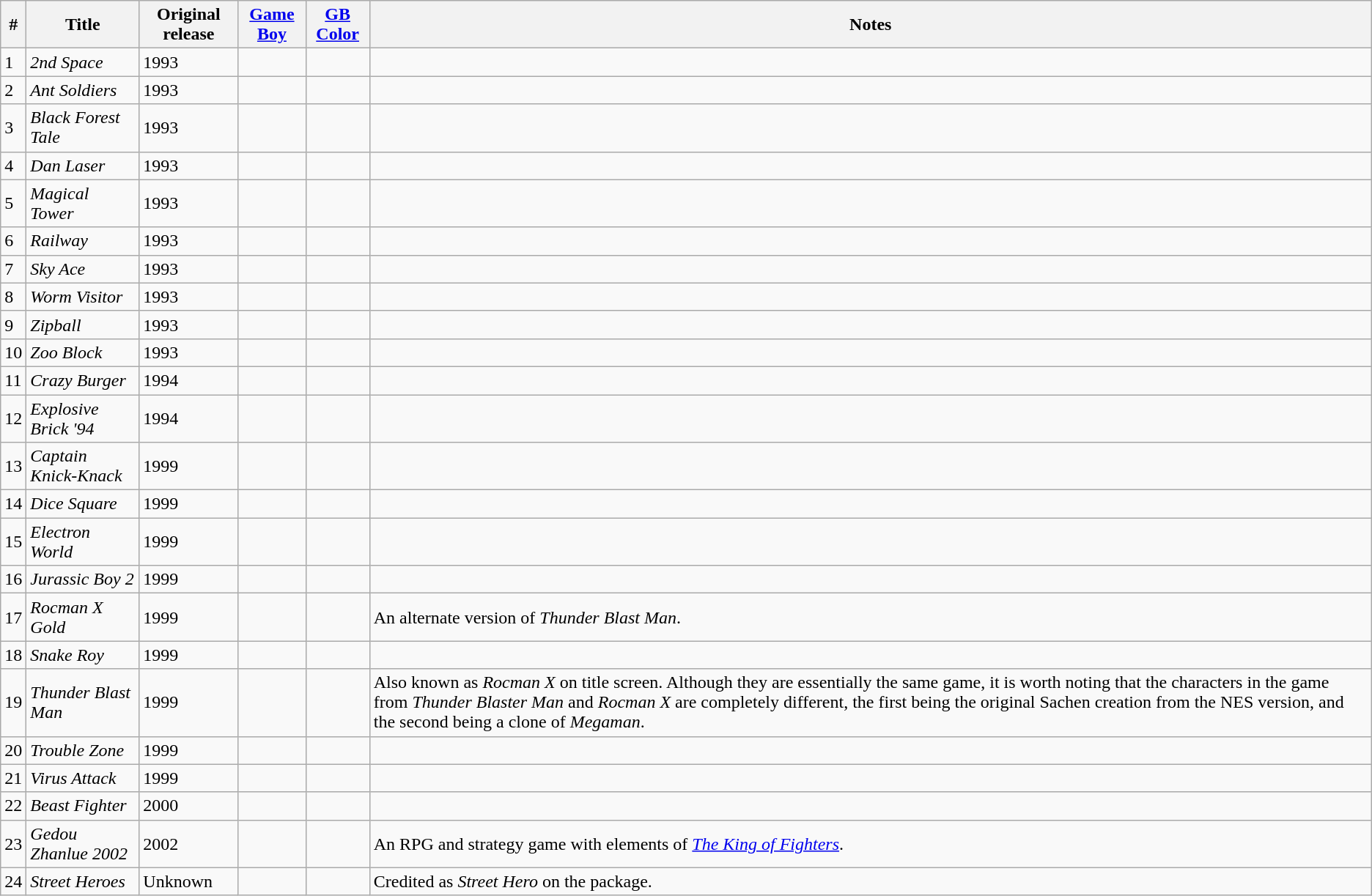<table class="wikitable sortable">
<tr>
<th scope="col">#</th>
<th scope="col">Title</th>
<th scope="col">Original release </th>
<th scope="col"><a href='#'>Game Boy</a></th>
<th scope="col"><a href='#'>GB Color</a></th>
<th scope="col">Notes</th>
</tr>
<tr>
<td>1</td>
<td><em>2nd Space</em></td>
<td>1993</td>
<td></td>
<td></td>
<td></td>
</tr>
<tr>
<td>2</td>
<td><em>Ant Soldiers</em></td>
<td>1993</td>
<td></td>
<td></td>
<td></td>
</tr>
<tr>
<td>3</td>
<td><em>Black Forest Tale</em></td>
<td>1993</td>
<td></td>
<td></td>
<td></td>
</tr>
<tr>
<td>4</td>
<td><em>Dan Laser</em></td>
<td>1993</td>
<td></td>
<td></td>
<td></td>
</tr>
<tr>
<td>5</td>
<td><em>Magical Tower</em></td>
<td>1993</td>
<td></td>
<td></td>
<td></td>
</tr>
<tr>
<td>6</td>
<td><em>Railway</em></td>
<td>1993</td>
<td></td>
<td></td>
<td></td>
</tr>
<tr>
<td>7</td>
<td><em>Sky Ace</em></td>
<td>1993</td>
<td></td>
<td></td>
<td></td>
</tr>
<tr>
<td>8</td>
<td><em>Worm Visitor</em></td>
<td>1993</td>
<td></td>
<td></td>
<td></td>
</tr>
<tr>
<td>9</td>
<td><em>Zipball</em></td>
<td>1993</td>
<td></td>
<td></td>
<td></td>
</tr>
<tr>
<td>10</td>
<td><em>Zoo Block</em></td>
<td>1993</td>
<td></td>
<td></td>
<td></td>
</tr>
<tr>
<td>11</td>
<td><em>Crazy Burger</em></td>
<td>1994</td>
<td></td>
<td></td>
<td></td>
</tr>
<tr>
<td>12</td>
<td><em>Explosive Brick '94</em></td>
<td>1994</td>
<td></td>
<td></td>
<td></td>
</tr>
<tr>
<td>13</td>
<td><em>Captain Knick-Knack</em></td>
<td>1999</td>
<td></td>
<td></td>
<td></td>
</tr>
<tr>
<td>14</td>
<td><em>Dice Square</em></td>
<td>1999</td>
<td></td>
<td></td>
<td></td>
</tr>
<tr>
<td>15</td>
<td><em>Electron World</em></td>
<td>1999</td>
<td></td>
<td></td>
<td></td>
</tr>
<tr>
<td>16</td>
<td><em>Jurassic Boy 2</em></td>
<td>1999</td>
<td></td>
<td></td>
<td></td>
</tr>
<tr>
<td>17</td>
<td><em>Rocman X Gold</em></td>
<td>1999</td>
<td></td>
<td></td>
<td>An alternate version of <em>Thunder Blast Man</em>.</td>
</tr>
<tr>
<td>18</td>
<td><em>Snake Roy</em></td>
<td>1999</td>
<td></td>
<td></td>
<td></td>
</tr>
<tr>
<td>19</td>
<td><em>Thunder Blast Man</em></td>
<td>1999</td>
<td></td>
<td></td>
<td>Also known as <em>Rocman X</em> on title screen. Although they are essentially the same game, it is worth noting that the characters in the game from <em>Thunder Blaster Man</em> and <em>Rocman X</em> are completely different, the first being the original Sachen creation from the NES version, and the second being a clone of <em>Megaman</em>.</td>
</tr>
<tr>
<td>20</td>
<td><em>Trouble Zone</em></td>
<td>1999</td>
<td></td>
<td></td>
<td></td>
</tr>
<tr>
<td>21</td>
<td><em>Virus Attack</em></td>
<td>1999</td>
<td></td>
<td></td>
<td></td>
</tr>
<tr>
<td>22</td>
<td><em>Beast Fighter</em></td>
<td>2000</td>
<td></td>
<td></td>
<td></td>
</tr>
<tr>
<td>23</td>
<td><em>Gedou Zhanlue 2002</em></td>
<td>2002</td>
<td></td>
<td></td>
<td>An RPG and strategy game with elements of <em><a href='#'>The King of Fighters</a></em>.</td>
</tr>
<tr>
<td>24</td>
<td><em>Street Heroes</em></td>
<td>Unknown</td>
<td></td>
<td></td>
<td>Credited as <em>Street Hero</em> on the package.</td>
</tr>
</table>
